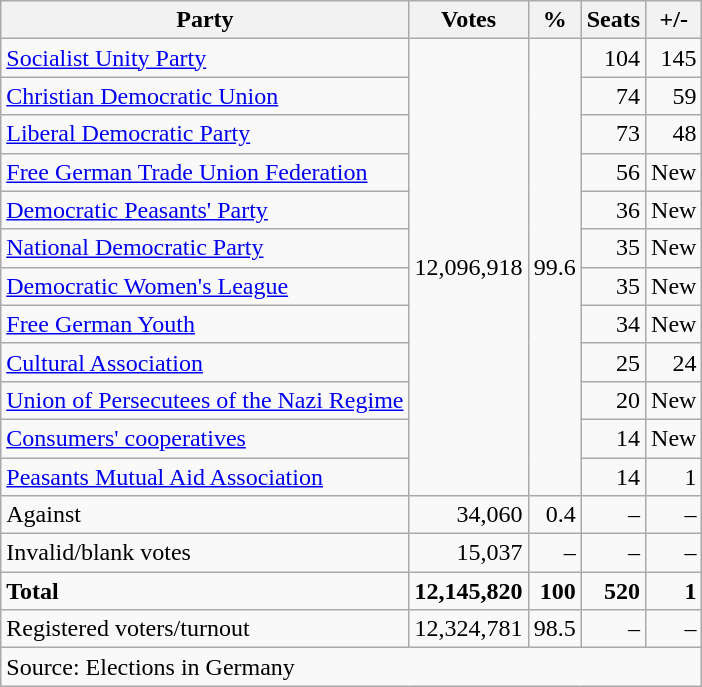<table class="wikitable" style="text-align:right">
<tr>
<th>Party</th>
<th>Votes</th>
<th>%</th>
<th>Seats</th>
<th>+/-</th>
</tr>
<tr>
<td align="left"><a href='#'>Socialist Unity Party</a></td>
<td rowspan="12">12,096,918</td>
<td rowspan="12">99.6</td>
<td>104</td>
<td> 145</td>
</tr>
<tr>
<td align="left"><a href='#'>Christian Democratic Union</a></td>
<td>74</td>
<td> 59</td>
</tr>
<tr>
<td align="left"><a href='#'>Liberal Democratic Party</a></td>
<td>73</td>
<td> 48</td>
</tr>
<tr>
<td align="left"><a href='#'>Free German Trade Union Federation</a></td>
<td>56</td>
<td>New</td>
</tr>
<tr>
<td align="left"><a href='#'>Democratic Peasants' Party</a></td>
<td>36</td>
<td>New</td>
</tr>
<tr>
<td align="left"><a href='#'>National Democratic Party</a></td>
<td>35</td>
<td>New</td>
</tr>
<tr>
<td align="left"><a href='#'>Democratic Women's League</a></td>
<td>35</td>
<td>New</td>
</tr>
<tr>
<td align="left"><a href='#'>Free German Youth</a></td>
<td>34</td>
<td>New</td>
</tr>
<tr>
<td align="left"><a href='#'>Cultural Association</a></td>
<td>25</td>
<td> 24</td>
</tr>
<tr>
<td align="left"><a href='#'>Union of Persecutees of the Nazi Regime</a></td>
<td>20</td>
<td>New</td>
</tr>
<tr>
<td align="left"><a href='#'>Consumers' cooperatives</a></td>
<td>14</td>
<td>New</td>
</tr>
<tr>
<td align="left"><a href='#'>Peasants Mutual Aid Association</a></td>
<td>14</td>
<td> 1</td>
</tr>
<tr>
<td align="left">Against</td>
<td>34,060</td>
<td>0.4</td>
<td>–</td>
<td>–</td>
</tr>
<tr>
<td align="left">Invalid/blank votes</td>
<td>15,037</td>
<td>–</td>
<td>–</td>
<td>–</td>
</tr>
<tr>
<td align="left"><strong>Total</strong></td>
<td><strong>12,145,820</strong></td>
<td><strong>100</strong></td>
<td><strong>520</strong></td>
<td><strong> 1</strong></td>
</tr>
<tr>
<td align="left">Registered voters/turnout</td>
<td>12,324,781</td>
<td>98.5</td>
<td>–</td>
<td>–</td>
</tr>
<tr>
<td colspan="5" align="left">Source: Elections in Germany</td>
</tr>
</table>
